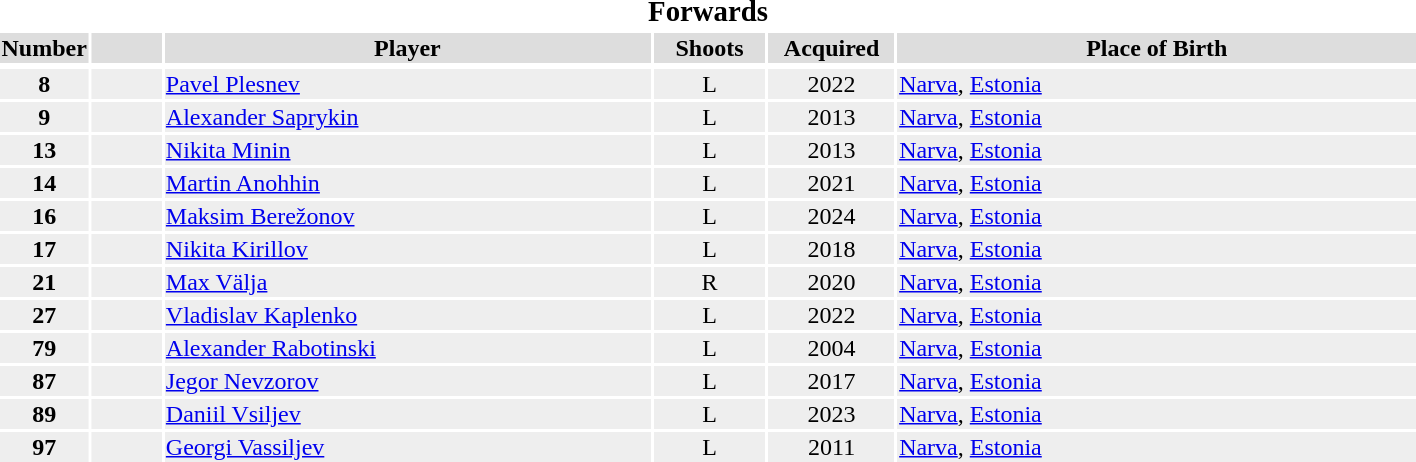<table width=75%>
<tr>
<th colspan="6"><big>Forwards</big></th>
</tr>
<tr bgcolor="#dddddd">
<th width=5%>Number</th>
<th width=5%></th>
<th !width=15%>Player</th>
<th width=8%>Shoots</th>
<th width=9%>Acquired</th>
<th width=37%>Place of Birth</th>
</tr>
<tr>
</tr>
<tr bgcolor="#eeeeee">
<td align=center><strong>8</strong></td>
<td align=center></td>
<td><a href='#'>Pavel Plesnev</a></td>
<td align=center>L</td>
<td align=center>2022</td>
<td><a href='#'>Narva</a>, <a href='#'>Estonia</a></td>
</tr>
<tr bgcolor="#eeeeee">
<td align="center"><strong>9</strong></td>
<td align="center"></td>
<td><a href='#'>Alexander Saprykin</a></td>
<td align="center">L</td>
<td align="center">2013</td>
<td><a href='#'>Narva</a>, <a href='#'>Estonia</a></td>
</tr>
<tr bgcolor="#eeeeee">
<td align="center"><strong>13</strong></td>
<td align="center"></td>
<td><a href='#'>Nikita Minin</a></td>
<td align="center">L</td>
<td align="center">2013</td>
<td><a href='#'>Narva</a>, <a href='#'>Estonia</a></td>
</tr>
<tr bgcolor="#eeeeee">
<td align=center><strong>14</strong></td>
<td align=center></td>
<td><a href='#'>Martin Anohhin</a></td>
<td align=center>L</td>
<td align=center>2021</td>
<td><a href='#'>Narva</a>, <a href='#'>Estonia</a></td>
</tr>
<tr bgcolor="#eeeeee">
<td align="center"><strong>16</strong></td>
<td align="center"></td>
<td><a href='#'>Maksim Berežonov</a></td>
<td align="center">L</td>
<td align="center">2024</td>
<td><a href='#'>Narva</a>, <a href='#'>Estonia</a></td>
</tr>
<tr bgcolor="#eeeeee">
<td align="center"><strong>17</strong></td>
<td align="center"></td>
<td><a href='#'>Nikita Kirillov</a></td>
<td align="center">L</td>
<td align="center">2018</td>
<td><a href='#'>Narva</a>, <a href='#'>Estonia</a></td>
</tr>
<tr bgcolor="#eeeeee">
<td align="center"><strong>21</strong></td>
<td align="center"></td>
<td><a href='#'>Max Välja</a></td>
<td align="center">R</td>
<td align="center">2020</td>
<td><a href='#'>Narva</a>, <a href='#'>Estonia</a></td>
</tr>
<tr bgcolor="#eeeeee">
<td align=center><strong>27</strong></td>
<td align=center></td>
<td><a href='#'>Vladislav Kaplenko</a></td>
<td align=center>L</td>
<td align=center>2022</td>
<td><a href='#'>Narva</a>, <a href='#'>Estonia</a></td>
</tr>
<tr bgcolor="#eeeeee">
<td align=center><strong>79</strong></td>
<td align=center></td>
<td><a href='#'>Alexander Rabotinski</a></td>
<td align=center>L</td>
<td align=center>2004</td>
<td><a href='#'>Narva</a>, <a href='#'>Estonia</a></td>
</tr>
<tr bgcolor="#eeeeee">
<td align="center"><strong>87</strong></td>
<td align="center"></td>
<td><a href='#'>Jegor Nevzorov</a></td>
<td align="center">L</td>
<td align="center">2017</td>
<td><a href='#'>Narva</a>, <a href='#'>Estonia</a></td>
</tr>
<tr bgcolor="#eeeeee">
<td align="center"><strong>89</strong></td>
<td align="center"></td>
<td><a href='#'>Daniil Vsiljev</a></td>
<td align="center">L</td>
<td align="center">2023</td>
<td><a href='#'>Narva</a>, <a href='#'>Estonia</a></td>
</tr>
<tr bgcolor="#eeeeee">
<td align=center><strong>97</strong></td>
<td align=center></td>
<td><a href='#'>Georgi Vassiljev</a></td>
<td align=center>L</td>
<td align=center>2011</td>
<td><a href='#'>Narva</a>, <a href='#'>Estonia</a></td>
</tr>
</table>
